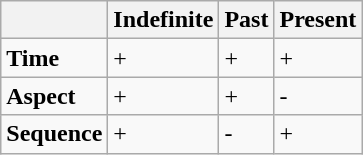<table class="wikitable">
<tr>
<th></th>
<th>Indefinite</th>
<th>Past</th>
<th>Present</th>
</tr>
<tr>
<td><strong>Time</strong></td>
<td>+</td>
<td>+</td>
<td>+</td>
</tr>
<tr>
<td><strong>Aspect</strong></td>
<td>+</td>
<td>+</td>
<td>-</td>
</tr>
<tr>
<td><strong>Sequence</strong></td>
<td>+</td>
<td>-</td>
<td>+</td>
</tr>
</table>
